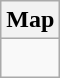<table class="wikitable">
<tr>
<th>Map</th>
</tr>
<tr>
<td><div><br> 









</div></td>
</tr>
</table>
